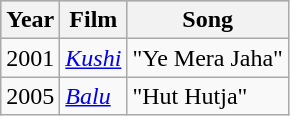<table class="wikitable">
<tr style="background:#ccc;">
<th>Year</th>
<th>Film</th>
<th>Song</th>
</tr>
<tr>
<td>2001</td>
<td><em><a href='#'>Kushi</a></em></td>
<td>"Ye Mera Jaha"</td>
</tr>
<tr>
<td>2005</td>
<td><em><a href='#'>Balu</a></em></td>
<td>"Hut Hutja"</td>
</tr>
</table>
